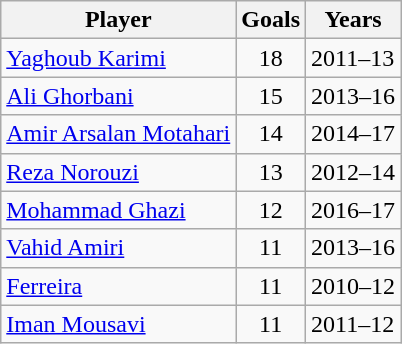<table class="wikitable" style="text-align: left">
<tr>
<th>Player</th>
<th>Goals</th>
<th>Years</th>
</tr>
<tr>
<td> <a href='#'>Yaghoub Karimi</a></td>
<td style="text-align:center;">18</td>
<td>2011–13</td>
</tr>
<tr>
<td> <a href='#'>Ali Ghorbani</a></td>
<td style="text-align:center;">15</td>
<td>2013–16</td>
</tr>
<tr>
<td>  <a href='#'>Amir Arsalan Motahari</a></td>
<td style="text-align:center;">14</td>
<td>2014–17</td>
</tr>
<tr>
<td> <a href='#'>Reza Norouzi</a></td>
<td style="text-align:center;">13</td>
<td>2012–14</td>
</tr>
<tr>
<td> <a href='#'>Mohammad Ghazi</a></td>
<td style="text-align:center;">12</td>
<td>2016–17</td>
</tr>
<tr>
<td> <a href='#'>Vahid Amiri</a></td>
<td style="text-align:center;">11</td>
<td>2013–16</td>
</tr>
<tr>
<td> <a href='#'>Ferreira</a></td>
<td style="text-align:center;">11</td>
<td>2010–12</td>
</tr>
<tr>
<td> <a href='#'>Iman Mousavi</a></td>
<td style="text-align:center;">11</td>
<td>2011–12</td>
</tr>
</table>
